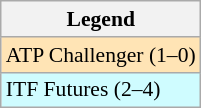<table class=wikitable style=font-size:90%>
<tr>
<th>Legend</th>
</tr>
<tr bgcolor=moccasin>
<td>ATP Challenger (1–0)</td>
</tr>
<tr bgcolor=cffcff>
<td>ITF Futures (2–4)</td>
</tr>
</table>
